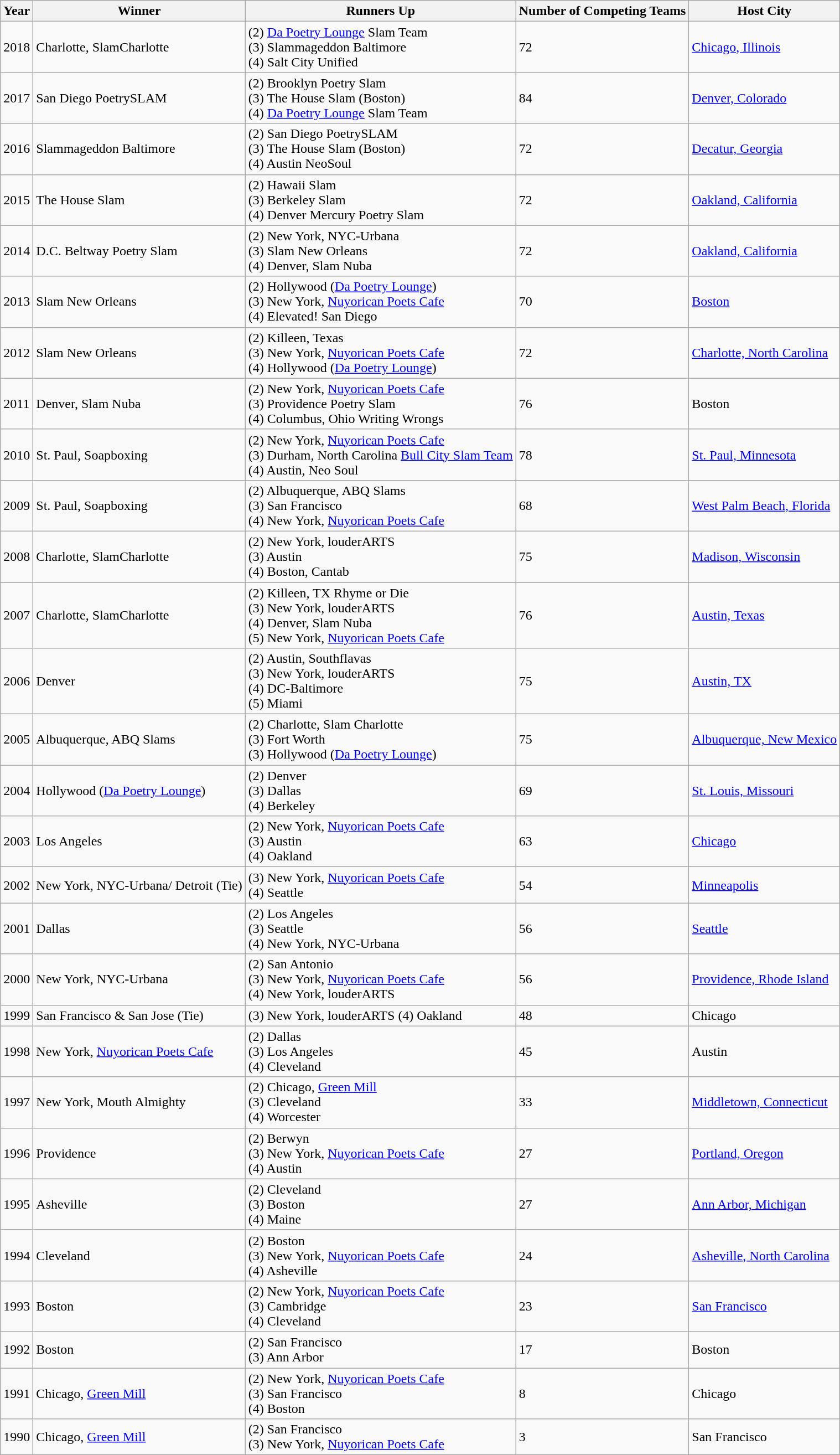<table class="wikitable">
<tr>
<th>Year</th>
<th>Winner</th>
<th>Runners Up</th>
<th>Number of Competing Teams</th>
<th>Host City</th>
</tr>
<tr>
<td>2018</td>
<td>Charlotte, SlamCharlotte</td>
<td>(2) <a href='#'>Da Poetry Lounge</a> Slam Team<br> (3) Slammageddon Baltimore<br> (4) Salt City Unified</td>
<td>72</td>
<td><a href='#'>Chicago, Illinois</a></td>
</tr>
<tr>
<td>2017</td>
<td>San Diego PoetrySLAM</td>
<td>(2) Brooklyn Poetry Slam<br> (3) The House Slam (Boston)<br> (4) <a href='#'>Da Poetry Lounge</a> Slam Team</td>
<td>84</td>
<td><a href='#'>Denver, Colorado</a></td>
</tr>
<tr>
<td>2016</td>
<td>Slammageddon Baltimore</td>
<td>(2) San Diego PoetrySLAM<br> (3) The House Slam (Boston)<br> (4) Austin NeoSoul</td>
<td>72</td>
<td><a href='#'>Decatur, Georgia</a></td>
</tr>
<tr>
<td>2015</td>
<td>The House Slam</td>
<td>(2) Hawaii Slam<br> (3) Berkeley Slam<br> (4) Denver Mercury Poetry Slam</td>
<td>72</td>
<td><a href='#'>Oakland, California</a></td>
</tr>
<tr>
<td>2014</td>
<td>D.C. Beltway Poetry Slam</td>
<td>(2) New York, NYC-Urbana<br> (3) Slam New Orleans<br> (4) Denver, Slam Nuba</td>
<td>72</td>
<td><a href='#'>Oakland, California</a></td>
</tr>
<tr>
<td>2013</td>
<td>Slam New Orleans</td>
<td>(2) Hollywood (<a href='#'>Da Poetry Lounge</a>)<br> (3) New York, <a href='#'>Nuyorican Poets Cafe</a><br> (4) Elevated! San Diego</td>
<td>70</td>
<td><a href='#'>Boston</a></td>
</tr>
<tr>
<td>2012</td>
<td>Slam New Orleans</td>
<td>(2) Killeen, Texas<br> (3) New York, <a href='#'>Nuyorican Poets Cafe</a><br> (4) Hollywood (<a href='#'>Da Poetry Lounge</a>)</td>
<td>72</td>
<td><a href='#'>Charlotte, North Carolina</a></td>
</tr>
<tr>
<td>2011</td>
<td>Denver, Slam Nuba</td>
<td>(2) New York, <a href='#'>Nuyorican Poets Cafe</a><br> (3) Providence Poetry Slam <br>(4) Columbus, Ohio Writing Wrongs</td>
<td>76</td>
<td>Boston</td>
</tr>
<tr>
<td>2010</td>
<td>St. Paul, Soapboxing</td>
<td>(2) New York, <a href='#'>Nuyorican Poets Cafe</a><br> (3) Durham, North Carolina <a href='#'>Bull City Slam Team</a><br>(4) Austin, Neo Soul</td>
<td>78</td>
<td><a href='#'>St. Paul, Minnesota</a></td>
</tr>
<tr>
<td>2009</td>
<td>St. Paul, Soapboxing</td>
<td>(2) Albuquerque, ABQ Slams<br>(3) San Francisco<br>(4) New York, <a href='#'>Nuyorican Poets Cafe</a></td>
<td>68</td>
<td><a href='#'>West Palm Beach, Florida</a></td>
</tr>
<tr>
<td>2008</td>
<td>Charlotte, SlamCharlotte</td>
<td>(2) New York, louderARTS<br>(3) Austin<br>(4) Boston, Cantab</td>
<td>75</td>
<td><a href='#'>Madison, Wisconsin</a></td>
</tr>
<tr>
<td>2007</td>
<td>Charlotte, SlamCharlotte</td>
<td>(2) Killeen, TX Rhyme or Die<br>(3) New York, louderARTS<br>(4) Denver, Slam Nuba<br>(5) New York, <a href='#'>Nuyorican Poets Cafe</a></td>
<td>76</td>
<td><a href='#'>Austin, Texas</a></td>
</tr>
<tr>
<td>2006</td>
<td>Denver</td>
<td>(2) Austin, Southflavas<br>(3) New York, louderARTS<br>(4) DC-Baltimore<br>(5) Miami</td>
<td>75</td>
<td><a href='#'>Austin, TX</a></td>
</tr>
<tr>
<td>2005</td>
<td>Albuquerque, ABQ Slams</td>
<td>(2) Charlotte, Slam Charlotte<br>(3) Fort Worth<br>(3) Hollywood (<a href='#'>Da Poetry Lounge</a>)</td>
<td>75</td>
<td><a href='#'>Albuquerque, New Mexico</a></td>
</tr>
<tr>
<td>2004</td>
<td>Hollywood (<a href='#'>Da Poetry Lounge</a>)</td>
<td>(2) Denver<br>(3) Dallas<br>(4) Berkeley</td>
<td>69</td>
<td><a href='#'>St. Louis, Missouri</a></td>
</tr>
<tr>
<td>2003</td>
<td>Los Angeles</td>
<td>(2) New York, <a href='#'>Nuyorican Poets Cafe</a><br>(3) Austin<br>(4) Oakland</td>
<td>63</td>
<td><a href='#'>Chicago</a></td>
</tr>
<tr>
<td>2002</td>
<td>New York, NYC-Urbana/ Detroit (Tie)</td>
<td>(3) New York, <a href='#'>Nuyorican Poets Cafe</a><br>(4) Seattle</td>
<td>54</td>
<td><a href='#'>Minneapolis</a></td>
</tr>
<tr>
<td>2001</td>
<td>Dallas</td>
<td>(2) Los Angeles<br>(3) Seattle<br>(4) New York, NYC-Urbana</td>
<td>56</td>
<td><a href='#'>Seattle</a></td>
</tr>
<tr>
<td>2000</td>
<td>New York, NYC-Urbana</td>
<td>(2) San Antonio<br>(3) New York, <a href='#'>Nuyorican Poets Cafe</a><br>(4) New York, louderARTS</td>
<td>56</td>
<td><a href='#'>Providence, Rhode Island</a></td>
</tr>
<tr>
<td>1999</td>
<td>San Francisco & San Jose (Tie)</td>
<td>(3) New York, louderARTS (4) Oakland</td>
<td>48</td>
<td>Chicago</td>
</tr>
<tr>
<td>1998</td>
<td>New York, <a href='#'>Nuyorican Poets Cafe</a></td>
<td>(2) Dallas<br>(3) Los Angeles<br>(4) Cleveland</td>
<td>45</td>
<td>Austin</td>
</tr>
<tr>
<td>1997</td>
<td>New York, Mouth Almighty</td>
<td>(2) Chicago, <a href='#'>Green Mill</a><br>(3) Cleveland<br>(4) Worcester</td>
<td>33</td>
<td><a href='#'>Middletown, Connecticut</a></td>
</tr>
<tr>
<td>1996</td>
<td>Providence</td>
<td>(2) Berwyn<br>(3) New York, <a href='#'>Nuyorican Poets Cafe</a><br>(4) Austin</td>
<td>27</td>
<td><a href='#'>Portland, Oregon</a></td>
</tr>
<tr>
<td>1995</td>
<td>Asheville</td>
<td>(2) Cleveland<br>(3) Boston<br>(4) Maine</td>
<td>27</td>
<td><a href='#'>Ann Arbor, Michigan</a></td>
</tr>
<tr>
<td>1994</td>
<td>Cleveland</td>
<td>(2) Boston<br>(3) New York, <a href='#'>Nuyorican Poets Cafe</a><br>(4) Asheville</td>
<td>24</td>
<td><a href='#'>Asheville, North Carolina</a></td>
</tr>
<tr>
<td>1993</td>
<td>Boston</td>
<td>(2) New York, <a href='#'>Nuyorican Poets Cafe</a><br>(3) Cambridge<br>(4) Cleveland</td>
<td>23</td>
<td><a href='#'>San Francisco</a></td>
</tr>
<tr>
<td>1992</td>
<td>Boston</td>
<td>(2) San Francisco<br>(3) Ann Arbor</td>
<td>17</td>
<td>Boston</td>
</tr>
<tr>
<td>1991</td>
<td>Chicago, <a href='#'>Green Mill</a></td>
<td>(2) New York, <a href='#'>Nuyorican Poets Cafe</a><br>(3) San Francisco<br>(4) Boston</td>
<td>8</td>
<td>Chicago</td>
</tr>
<tr>
<td>1990</td>
<td>Chicago, <a href='#'>Green Mill</a></td>
<td>(2) San Francisco<br>(3) New York, <a href='#'>Nuyorican Poets Cafe</a></td>
<td>3</td>
<td>San Francisco</td>
</tr>
</table>
